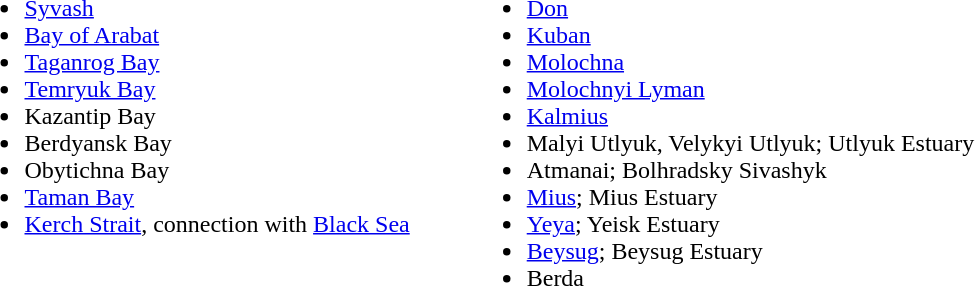<table>
<tr>
<td valign=top><br><ul><li><a href='#'>Syvash</a></li><li><a href='#'>Bay of Arabat</a></li><li><a href='#'>Taganrog Bay</a></li><li><a href='#'>Temryuk Bay</a></li><li>Kazantip Bay</li><li>Berdyansk Bay</li><li>Obytichna Bay</li><li><a href='#'>Taman Bay</a></li><li><a href='#'>Kerch Strait</a>, connection with <a href='#'>Black Sea</a></li></ul></td>
<td width=30></td>
<td valign=top><br><ul><li><a href='#'>Don</a></li><li><a href='#'>Kuban</a></li><li><a href='#'>Molochna</a></li><li><a href='#'>Molochnyi Lyman</a></li><li><a href='#'>Kalmius</a></li><li>Malyi Utlyuk, Velykyi Utlyuk; Utlyuk Estuary</li><li>Atmanai; Bolhradsky Sivashyk</li><li><a href='#'>Mius</a>; Mius Estuary</li><li><a href='#'>Yeya</a>; Yeisk Estuary</li><li><a href='#'>Beysug</a>; Beysug Estuary</li><li>Berda</li></ul></td>
</tr>
</table>
